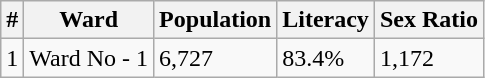<table class="wikitable">
<tr>
<th>#</th>
<th>Ward</th>
<th>Population</th>
<th>Literacy</th>
<th>Sex Ratio</th>
</tr>
<tr>
<td>1</td>
<td>Ward No - 1</td>
<td>6,727</td>
<td>83.4%</td>
<td>1,172</td>
</tr>
</table>
